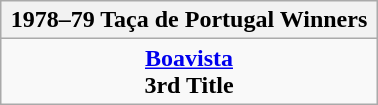<table class="wikitable" style="text-align: center; margin: 0 auto; width: 20%">
<tr>
<th>1978–79 Taça de Portugal Winners</th>
</tr>
<tr>
<td><strong><a href='#'>Boavista</a></strong><br><strong>3rd Title</strong></td>
</tr>
</table>
